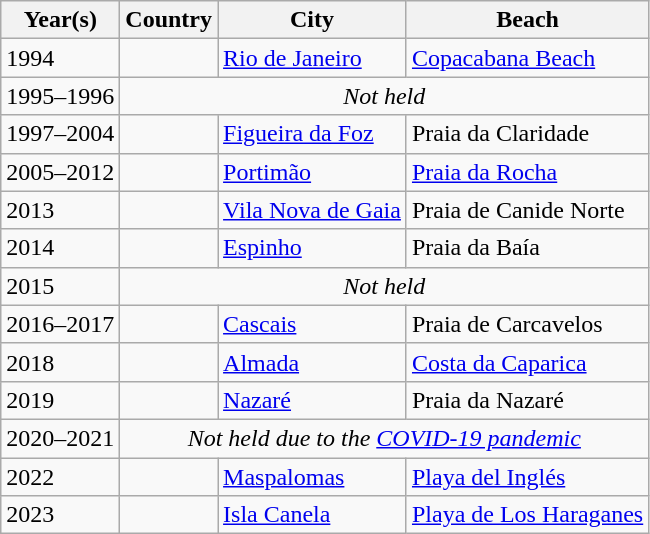<table class="wikitable" style="text-align:left">
<tr>
<th>Year(s)</th>
<th>Country</th>
<th>City</th>
<th>Beach</th>
</tr>
<tr>
<td>1994</td>
<td align="left"></td>
<td align="left"><a href='#'>Rio de Janeiro</a></td>
<td align="left"><a href='#'>Copacabana Beach</a></td>
</tr>
<tr>
<td>1995–1996</td>
<td align="center" colspan="3"><em>Not held</em></td>
</tr>
<tr>
<td>1997–2004</td>
<td align="left"></td>
<td align="left"><a href='#'>Figueira da Foz</a></td>
<td align="left">Praia da Claridade</td>
</tr>
<tr>
<td>2005–2012</td>
<td align="left"></td>
<td align="left"><a href='#'>Portimão</a></td>
<td align="left"><a href='#'>Praia da Rocha</a></td>
</tr>
<tr>
<td>2013</td>
<td align="left"></td>
<td align="left"><a href='#'>Vila Nova de Gaia</a></td>
<td align="left">Praia de Canide Norte</td>
</tr>
<tr>
<td>2014</td>
<td align="left"></td>
<td align="left"><a href='#'>Espinho</a></td>
<td align="left">Praia da Baía</td>
</tr>
<tr>
<td>2015</td>
<td align="center" colspan="3"><em>Not held</em></td>
</tr>
<tr>
<td>2016–2017</td>
<td align="left"></td>
<td align="left"><a href='#'>Cascais</a></td>
<td align="left">Praia de Carcavelos</td>
</tr>
<tr>
<td>2018</td>
<td align="left"></td>
<td align="left"><a href='#'>Almada</a></td>
<td align="left"><a href='#'>Costa da Caparica</a></td>
</tr>
<tr>
<td>2019</td>
<td align="left"></td>
<td align="left"><a href='#'>Nazaré</a></td>
<td align="left">Praia da Nazaré</td>
</tr>
<tr>
<td>2020–2021</td>
<td align="center" colspan="3"><em>Not held due to the <a href='#'>COVID-19 pandemic</a></em></td>
</tr>
<tr>
<td>2022</td>
<td align="left"></td>
<td align="left"><a href='#'>Maspalomas</a></td>
<td align="left"><a href='#'>Playa del Inglés</a></td>
</tr>
<tr>
<td>2023</td>
<td align="left"></td>
<td align="left"><a href='#'>Isla Canela</a></td>
<td align="left"><a href='#'>Playa de Los Haraganes</a></td>
</tr>
</table>
